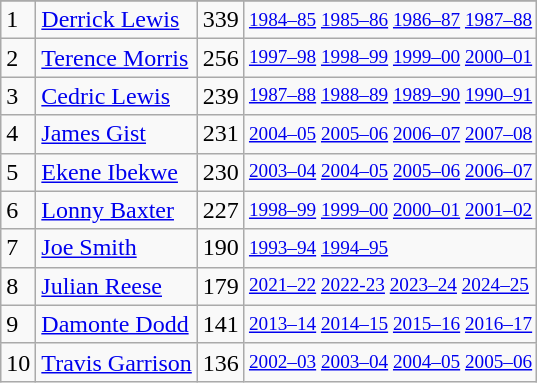<table class="wikitable">
<tr>
</tr>
<tr>
<td>1</td>
<td><a href='#'>Derrick Lewis</a></td>
<td>339</td>
<td style="font-size:80%;"><a href='#'>1984–85</a> <a href='#'>1985–86</a> <a href='#'>1986–87</a> <a href='#'>1987–88</a></td>
</tr>
<tr>
<td>2</td>
<td><a href='#'>Terence Morris</a></td>
<td>256</td>
<td style="font-size:80%;"><a href='#'>1997–98</a> <a href='#'>1998–99</a> <a href='#'>1999–00</a> <a href='#'>2000–01</a></td>
</tr>
<tr>
<td>3</td>
<td><a href='#'>Cedric Lewis</a></td>
<td>239</td>
<td style="font-size:80%;"><a href='#'>1987–88</a> <a href='#'>1988–89</a> <a href='#'>1989–90</a> <a href='#'>1990–91</a></td>
</tr>
<tr>
<td>4</td>
<td><a href='#'>James Gist</a></td>
<td>231</td>
<td style="font-size:80%;"><a href='#'>2004–05</a> <a href='#'>2005–06</a> <a href='#'>2006–07</a> <a href='#'>2007–08</a></td>
</tr>
<tr>
<td>5</td>
<td><a href='#'>Ekene Ibekwe</a></td>
<td>230</td>
<td style="font-size:80%;"><a href='#'>2003–04</a> <a href='#'>2004–05</a> <a href='#'>2005–06</a> <a href='#'>2006–07</a></td>
</tr>
<tr>
<td>6</td>
<td><a href='#'>Lonny Baxter</a></td>
<td>227</td>
<td style="font-size:80%;"><a href='#'>1998–99</a> <a href='#'>1999–00</a> <a href='#'>2000–01</a> <a href='#'>2001–02</a></td>
</tr>
<tr>
<td>7</td>
<td><a href='#'>Joe Smith</a></td>
<td>190</td>
<td style="font-size:80%;"><a href='#'>1993–94</a> <a href='#'>1994–95</a></td>
</tr>
<tr>
<td>8</td>
<td><a href='#'>Julian Reese</a></td>
<td>179</td>
<td style="font-size:80%;"><a href='#'>2021–22</a> <a href='#'>2022-23</a> <a href='#'>2023–24</a> <a href='#'>2024–25</a></td>
</tr>
<tr>
<td>9</td>
<td><a href='#'>Damonte Dodd</a></td>
<td>141</td>
<td style="font-size:80%;"><a href='#'>2013–14</a> <a href='#'>2014–15</a> <a href='#'>2015–16</a> <a href='#'>2016–17</a></td>
</tr>
<tr>
<td>10</td>
<td><a href='#'>Travis Garrison</a></td>
<td>136</td>
<td style="font-size:80%;"><a href='#'>2002–03</a> <a href='#'>2003–04</a> <a href='#'>2004–05</a> <a href='#'>2005–06</a></td>
</tr>
</table>
